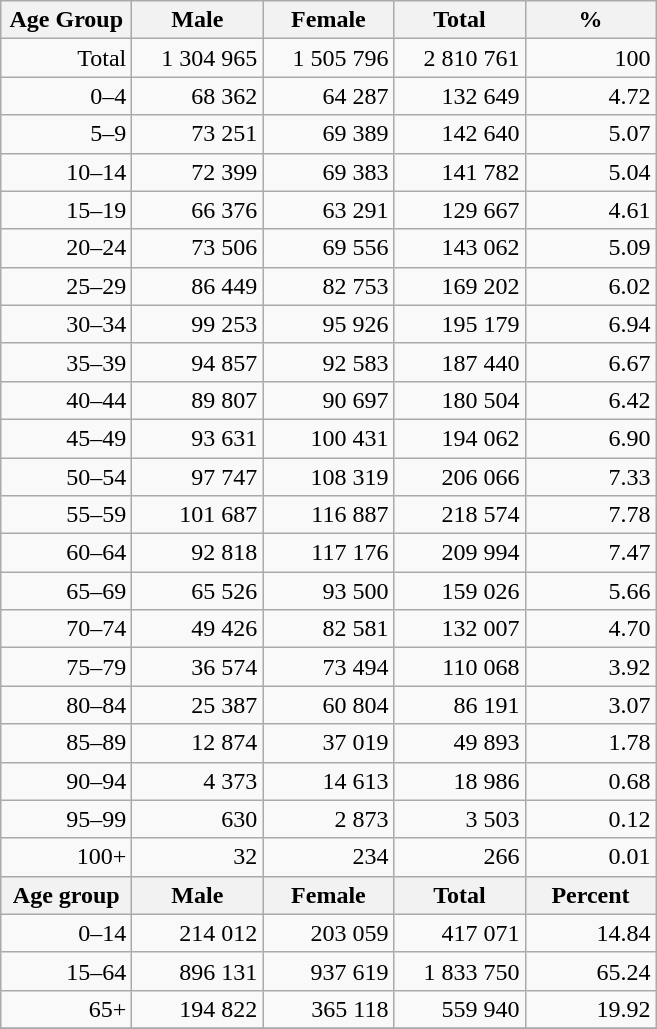<table class="wikitable">
<tr>
<th width="80pt">Age Group</th>
<th width="80pt">Male</th>
<th width="80pt">Female</th>
<th width="80pt">Total</th>
<th width="80pt">%</th>
</tr>
<tr>
<td align="right">Total</td>
<td align="right">1 304 965</td>
<td align="right">1 505 796</td>
<td align="right">2 810 761</td>
<td align="right">100</td>
</tr>
<tr>
<td align="right">0–4</td>
<td align="right">68 362</td>
<td align="right">64 287</td>
<td align="right">132 649</td>
<td align="right">4.72</td>
</tr>
<tr>
<td align="right">5–9</td>
<td align="right">73 251</td>
<td align="right">69 389</td>
<td align="right">142 640</td>
<td align="right">5.07</td>
</tr>
<tr>
<td align="right">10–14</td>
<td align="right">72 399</td>
<td align="right">69 383</td>
<td align="right">141 782</td>
<td align="right">5.04</td>
</tr>
<tr>
<td align="right">15–19</td>
<td align="right">66 376</td>
<td align="right">63 291</td>
<td align="right">129 667</td>
<td align="right">4.61</td>
</tr>
<tr>
<td align="right">20–24</td>
<td align="right">73 506</td>
<td align="right">69 556</td>
<td align="right">143 062</td>
<td align="right">5.09</td>
</tr>
<tr>
<td align="right">25–29</td>
<td align="right">86 449</td>
<td align="right">82 753</td>
<td align="right">169 202</td>
<td align="right">6.02</td>
</tr>
<tr>
<td align="right">30–34</td>
<td align="right">99 253</td>
<td align="right">95 926</td>
<td align="right">195 179</td>
<td align="right">6.94</td>
</tr>
<tr>
<td align="right">35–39</td>
<td align="right">94 857</td>
<td align="right">92 583</td>
<td align="right">187 440</td>
<td align="right">6.67</td>
</tr>
<tr>
<td align="right">40–44</td>
<td align="right">89 807</td>
<td align="right">90 697</td>
<td align="right">180 504</td>
<td align="right">6.42</td>
</tr>
<tr>
<td align="right">45–49</td>
<td align="right">93 631</td>
<td align="right">100 431</td>
<td align="right">194 062</td>
<td align="right">6.90</td>
</tr>
<tr>
<td align="right">50–54</td>
<td align="right">97 747</td>
<td align="right">108 319</td>
<td align="right">206 066</td>
<td align="right">7.33</td>
</tr>
<tr>
<td align="right">55–59</td>
<td align="right">101 687</td>
<td align="right">116 887</td>
<td align="right">218 574</td>
<td align="right">7.78</td>
</tr>
<tr>
<td align="right">60–64</td>
<td align="right">92 818</td>
<td align="right">117 176</td>
<td align="right">209 994</td>
<td align="right">7.47</td>
</tr>
<tr>
<td align="right">65–69</td>
<td align="right">65 526</td>
<td align="right">93 500</td>
<td align="right">159 026</td>
<td align="right">5.66</td>
</tr>
<tr>
<td align="right">70–74</td>
<td align="right">49 426</td>
<td align="right">82 581</td>
<td align="right">132 007</td>
<td align="right">4.70</td>
</tr>
<tr>
<td align="right">75–79</td>
<td align="right">36 574</td>
<td align="right">73 494</td>
<td align="right">110 068</td>
<td align="right">3.92</td>
</tr>
<tr>
<td align="right">80–84</td>
<td align="right">25 387</td>
<td align="right">60 804</td>
<td align="right">86 191</td>
<td align="right">3.07</td>
</tr>
<tr>
<td align="right">85–89</td>
<td align="right">12 874</td>
<td align="right">37 019</td>
<td align="right">49 893</td>
<td align="right">1.78</td>
</tr>
<tr>
<td align="right">90–94</td>
<td align="right">4 373</td>
<td align="right">14 613</td>
<td align="right">18 986</td>
<td align="right">0.68</td>
</tr>
<tr>
<td align="right">95–99</td>
<td align="right">630</td>
<td align="right">2 873</td>
<td align="right">3 503</td>
<td align="right">0.12</td>
</tr>
<tr>
<td align="right">100+</td>
<td align="right">32</td>
<td align="right">234</td>
<td align="right">266</td>
<td align="right">0.01</td>
</tr>
<tr>
<th width="50">Age group</th>
<th width="80pt">Male</th>
<th width="80">Female</th>
<th width="80">Total</th>
<th width="50">Percent</th>
</tr>
<tr>
<td align="right">0–14</td>
<td align="right">214 012</td>
<td align="right">203 059</td>
<td align="right">417 071</td>
<td align="right">14.84</td>
</tr>
<tr>
<td align="right">15–64</td>
<td align="right">896 131</td>
<td align="right">937 619</td>
<td align="right">1 833 750</td>
<td align="right">65.24</td>
</tr>
<tr>
<td align="right">65+</td>
<td align="right">194 822</td>
<td align="right">365 118</td>
<td align="right">559 940</td>
<td align="right">19.92</td>
</tr>
<tr>
</tr>
</table>
